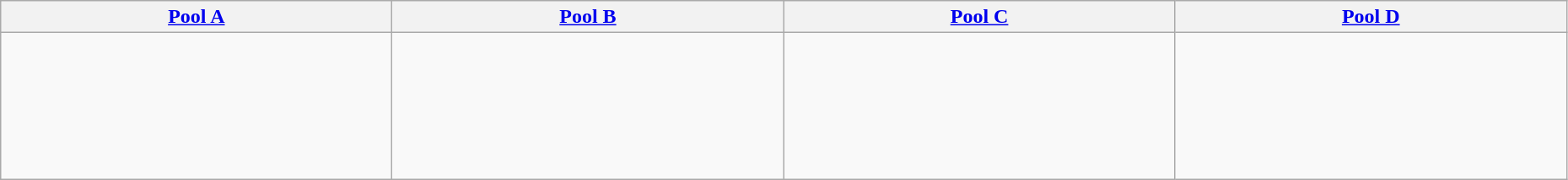<table class="wikitable" style="width:98%">
<tr>
<th width=25%><a href='#'>Pool A</a></th>
<th width=25%><a href='#'>Pool B</a></th>
<th width=25%><a href='#'>Pool C</a></th>
<th width=25%><a href='#'>Pool D</a></th>
</tr>
<tr>
<td><br><br>
<br>
<br>
<br>
<br></td>
<td><br><br>
<br>
<br>
<br>
<br></td>
<td><br><br>
<br>
<br>
<br>
<br></td>
<td><br><br>
<br>
<br>
<br>
<br></td>
</tr>
</table>
